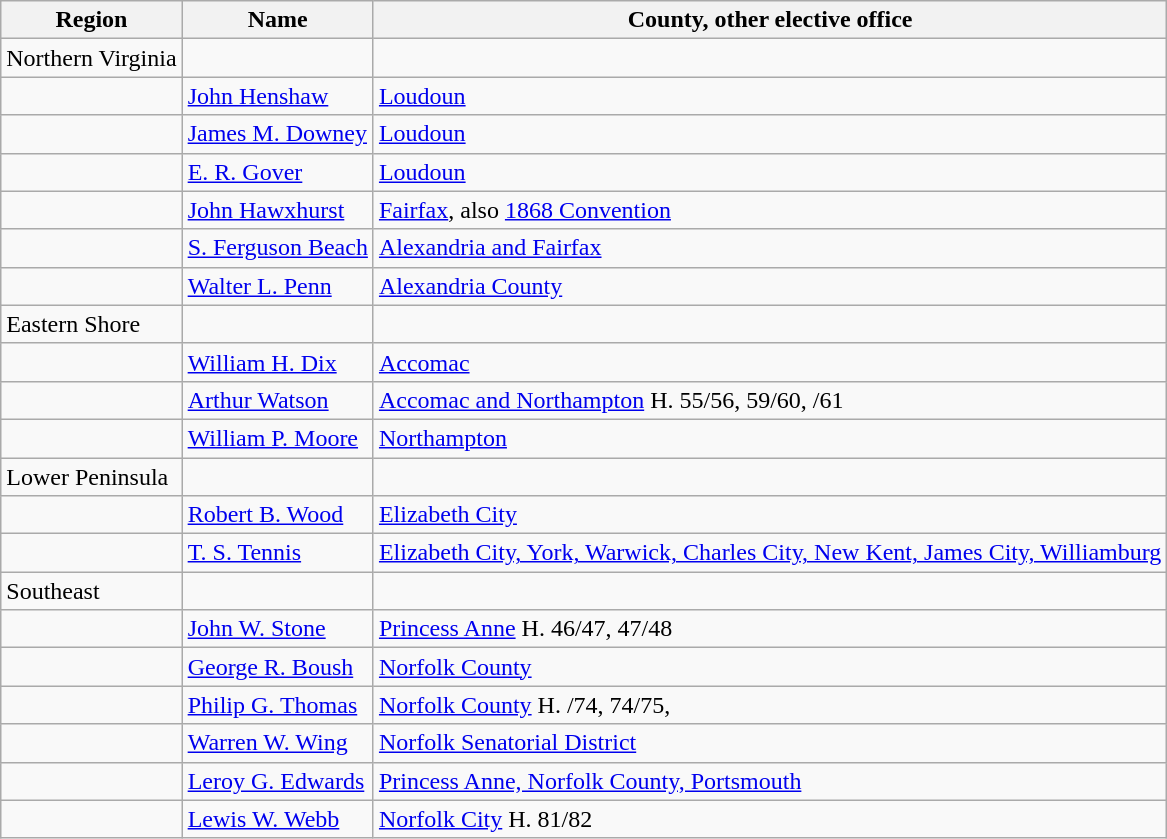<table class="wikitable">
<tr>
<th>Region</th>
<th>Name</th>
<th>County, other elective office</th>
</tr>
<tr>
<td>Northern Virginia</td>
<td></td>
<td></td>
</tr>
<tr>
<td></td>
<td><a href='#'>John Henshaw</a></td>
<td><a href='#'>Loudoun</a></td>
</tr>
<tr>
<td></td>
<td><a href='#'>James M. Downey</a></td>
<td><a href='#'>Loudoun</a></td>
</tr>
<tr>
<td></td>
<td><a href='#'>E. R. Gover</a></td>
<td><a href='#'>Loudoun</a></td>
</tr>
<tr>
<td></td>
<td><a href='#'>John Hawxhurst</a></td>
<td><a href='#'>Fairfax</a>, also <a href='#'>1868 Convention</a></td>
</tr>
<tr>
<td></td>
<td><a href='#'>S. Ferguson Beach</a></td>
<td><a href='#'>Alexandria and Fairfax</a></td>
</tr>
<tr>
<td></td>
<td><a href='#'>Walter L. Penn</a></td>
<td><a href='#'>Alexandria County</a></td>
</tr>
<tr>
<td>Eastern Shore</td>
<td></td>
<td></td>
</tr>
<tr>
<td></td>
<td><a href='#'>William H. Dix</a></td>
<td><a href='#'>Accomac</a></td>
</tr>
<tr>
<td></td>
<td><a href='#'>Arthur Watson</a></td>
<td><a href='#'>Accomac and Northampton</a> H. 55/56, 59/60, /61</td>
</tr>
<tr>
<td></td>
<td><a href='#'>William P. Moore</a></td>
<td><a href='#'>Northampton</a></td>
</tr>
<tr>
<td>Lower Peninsula</td>
<td></td>
<td></td>
</tr>
<tr>
<td></td>
<td><a href='#'>Robert B. Wood</a></td>
<td><a href='#'>Elizabeth City</a></td>
</tr>
<tr>
<td></td>
<td><a href='#'>T. S. Tennis</a></td>
<td><a href='#'>Elizabeth City, York, Warwick, Charles City, New Kent, James City, Williamburg</a></td>
</tr>
<tr>
<td>Southeast</td>
<td></td>
<td></td>
</tr>
<tr>
<td></td>
<td><a href='#'>John W. Stone</a></td>
<td><a href='#'>Princess Anne</a> H. 46/47, 47/48</td>
</tr>
<tr>
<td></td>
<td><a href='#'>George R. Boush</a></td>
<td><a href='#'>Norfolk County</a></td>
</tr>
<tr>
<td></td>
<td><a href='#'>Philip G. Thomas</a></td>
<td><a href='#'>Norfolk County</a> H. /74, 74/75,</td>
</tr>
<tr>
<td></td>
<td><a href='#'>Warren W. Wing</a></td>
<td><a href='#'>Norfolk Senatorial District</a></td>
</tr>
<tr>
<td></td>
<td><a href='#'>Leroy G. Edwards</a></td>
<td><a href='#'>Princess Anne, Norfolk County, Portsmouth</a></td>
</tr>
<tr>
<td></td>
<td><a href='#'>Lewis W. Webb</a></td>
<td><a href='#'>Norfolk City</a> H. 81/82</td>
</tr>
</table>
